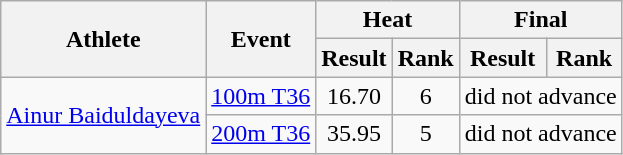<table class="wikitable">
<tr>
<th rowspan="2">Athlete</th>
<th rowspan="2">Event</th>
<th colspan="2">Heat</th>
<th colspan="2">Final</th>
</tr>
<tr>
<th>Result</th>
<th>Rank</th>
<th>Result</th>
<th>Rank</th>
</tr>
<tr align=center>
<td align=left rowspan=2><a href='#'>Ainur Baiduldayeva</a></td>
<td align=left><a href='#'>100m T36</a></td>
<td>16.70</td>
<td>6</td>
<td colspan=2>did not advance</td>
</tr>
<tr align=center>
<td align=left><a href='#'>200m T36</a></td>
<td>35.95</td>
<td>5</td>
<td colspan=2>did not advance</td>
</tr>
</table>
